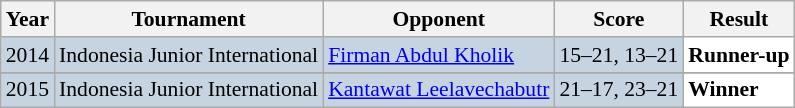<table class="sortable wikitable" style="font-size: 90%;">
<tr>
<th>Year</th>
<th>Tournament</th>
<th>Opponent</th>
<th>Score</th>
<th>Result</th>
</tr>
<tr style="background:#C6D4E1">
<td align="center">2014</td>
<td align="left">Indonesia Junior International</td>
<td align="left"> <a href='#'>Firman Abdul Kholik</a></td>
<td align="left">15–21, 13–21</td>
<td style="text-align:left; background:white"> <strong>Runner-up</strong></td>
</tr>
<tr>
</tr>
<tr style="background:#C6D4E1">
<td align="center">2015</td>
<td align="left">Indonesia Junior International</td>
<td align="left"> <a href='#'>Kantawat Leelavechabutr</a></td>
<td align="left">21–17, 23–21</td>
<td style="text-align:left; background:white"> <strong>Winner</strong></td>
</tr>
</table>
